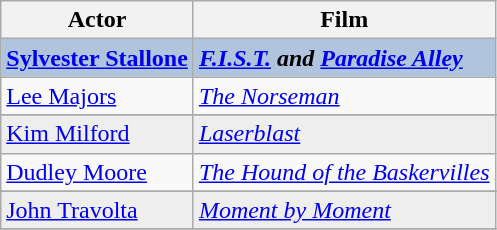<table class="wikitable sortable plainrowheaders">
<tr>
<th>Actor</th>
<th>Film</th>
</tr>
<tr style="background:#B0C4DE">
<td><strong><a href='#'>Sylvester Stallone</a></strong></td>
<td><strong><em><a href='#'>F.I.S.T.</a><em> and </em><a href='#'>Paradise Alley</a></em></strong></td>
</tr>
<tr>
<td><a href='#'>Lee Majors</a></td>
<td><em><a href='#'>The Norseman</a></em></td>
</tr>
<tr>
</tr>
<tr style="background:#eee;">
<td><a href='#'>Kim Milford</a></td>
<td><em><a href='#'>Laserblast</a></em></td>
</tr>
<tr>
<td><a href='#'>Dudley Moore</a></td>
<td><em><a href='#'>The Hound of the Baskervilles</a></em></td>
</tr>
<tr>
</tr>
<tr style="background:#eee;">
<td><a href='#'>John Travolta</a></td>
<td><em><a href='#'>Moment by Moment</a></em></td>
</tr>
<tr>
</tr>
</table>
